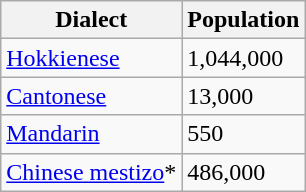<table class="wikitable sortable">
<tr>
<th>Dialect</th>
<th>Population</th>
</tr>
<tr>
<td><a href='#'>Hokkienese</a></td>
<td>1,044,000</td>
</tr>
<tr>
<td><a href='#'>Cantonese</a></td>
<td>13,000</td>
</tr>
<tr>
<td><a href='#'>Mandarin</a></td>
<td>550</td>
</tr>
<tr>
<td><a href='#'>Chinese mestizo</a>*</td>
<td>486,000</td>
</tr>
</table>
